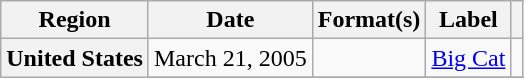<table class="wikitable plainrowheaders">
<tr>
<th scope="col">Region</th>
<th scope="col">Date</th>
<th scope="col">Format(s)</th>
<th scope="col">Label</th>
<th scope="col"></th>
</tr>
<tr>
<th scope="row" rowspan="2">United States</th>
<td>March 21, 2005</td>
<td></td>
<td><a href='#'>Big Cat</a></td>
<td></td>
</tr>
<tr>
</tr>
</table>
